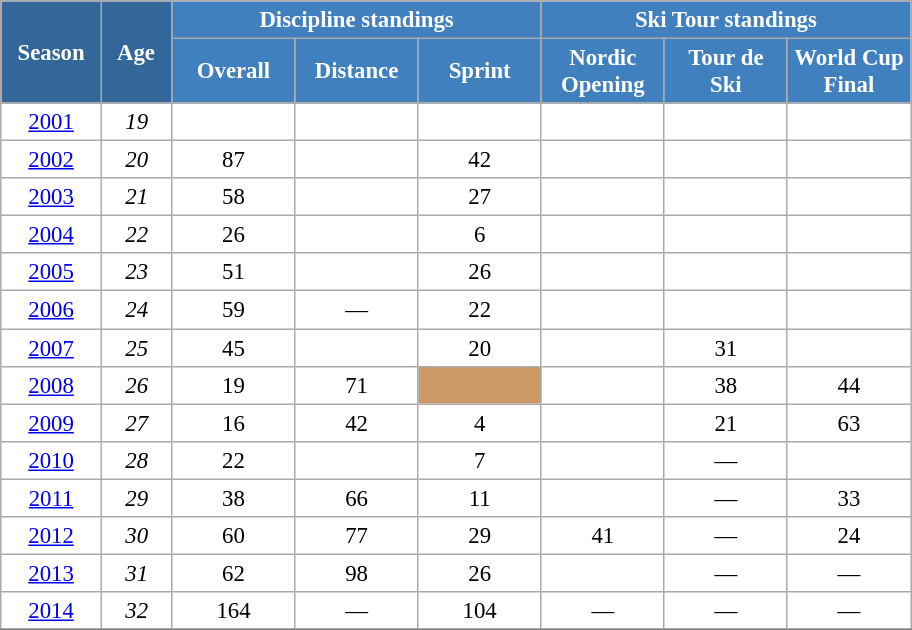<table class="wikitable" style="font-size:95%; text-align:center; border:grey solid 1px; border-collapse:collapse; background:#ffffff;">
<tr>
<th style="background-color:#369; color:white; width:60px;" rowspan="2"> Season </th>
<th style="background-color:#369; color:white; width:40px;" rowspan="2"> Age </th>
<th style="background-color:#4180be; color:white;" colspan="3">Discipline standings</th>
<th style="background-color:#4180be; color:white;" colspan="3">Ski Tour standings</th>
</tr>
<tr>
<th style="background-color:#4180be; color:white; width:75px;">Overall</th>
<th style="background-color:#4180be; color:white; width:75px;">Distance</th>
<th style="background-color:#4180be; color:white; width:75px;">Sprint</th>
<th style="background-color:#4180be; color:white; width:75px;">Nordic<br>Opening</th>
<th style="background-color:#4180be; color:white; width:75px;">Tour de<br>Ski</th>
<th style="background-color:#4180be; color:white; width:75px;">World Cup<br>Final</th>
</tr>
<tr>
</tr>
<tr>
<td><a href='#'>2001</a></td>
<td><em>19</em></td>
<td></td>
<td></td>
<td></td>
<td></td>
<td></td>
<td></td>
</tr>
<tr>
<td><a href='#'>2002</a></td>
<td><em>20</em></td>
<td>87</td>
<td></td>
<td>42</td>
<td></td>
<td></td>
<td></td>
</tr>
<tr>
<td><a href='#'>2003</a></td>
<td><em>21</em></td>
<td>58</td>
<td></td>
<td>27</td>
<td></td>
<td></td>
<td></td>
</tr>
<tr>
<td><a href='#'>2004</a></td>
<td><em>22</em></td>
<td>26</td>
<td></td>
<td>6</td>
<td></td>
<td></td>
<td></td>
</tr>
<tr>
<td><a href='#'>2005</a></td>
<td><em>23</em></td>
<td>51</td>
<td></td>
<td>26</td>
<td></td>
<td></td>
<td></td>
</tr>
<tr>
<td><a href='#'>2006</a></td>
<td><em>24</em></td>
<td>59</td>
<td>—</td>
<td>22</td>
<td></td>
<td></td>
<td></td>
</tr>
<tr>
<td><a href='#'>2007</a></td>
<td><em>25</em></td>
<td>45</td>
<td></td>
<td>20</td>
<td></td>
<td>31</td>
<td></td>
</tr>
<tr>
<td><a href='#'>2008</a></td>
<td><em>26</em></td>
<td>19</td>
<td>71</td>
<td style="background:#c96;"></td>
<td></td>
<td>38</td>
<td>44</td>
</tr>
<tr>
<td><a href='#'>2009</a></td>
<td><em>27</em></td>
<td>16</td>
<td>42</td>
<td>4</td>
<td></td>
<td>21</td>
<td>63</td>
</tr>
<tr>
<td><a href='#'>2010</a></td>
<td><em>28</em></td>
<td>22</td>
<td></td>
<td>7</td>
<td></td>
<td>—</td>
<td></td>
</tr>
<tr>
<td><a href='#'>2011</a></td>
<td><em>29</em></td>
<td>38</td>
<td>66</td>
<td>11</td>
<td></td>
<td>—</td>
<td>33</td>
</tr>
<tr>
<td><a href='#'>2012</a></td>
<td><em>30</em></td>
<td>60</td>
<td>77</td>
<td>29</td>
<td>41</td>
<td>—</td>
<td>24</td>
</tr>
<tr>
<td><a href='#'>2013</a></td>
<td><em>31</em></td>
<td>62</td>
<td>98</td>
<td>26</td>
<td></td>
<td>—</td>
<td>—</td>
</tr>
<tr>
<td><a href='#'>2014</a></td>
<td><em>32</em></td>
<td>164</td>
<td>—</td>
<td>104</td>
<td>—</td>
<td>—</td>
<td>—</td>
</tr>
<tr>
</tr>
</table>
